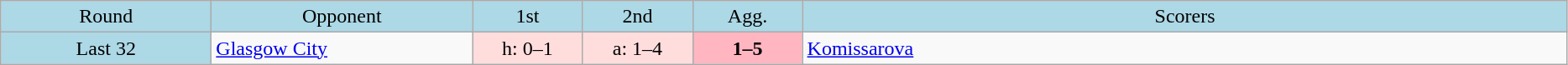<table class="wikitable" style="text-align:center">
<tr bgcolor=lightblue>
<td width=160px>Round</td>
<td width=200px>Opponent</td>
<td width=80px>1st</td>
<td width=80px>2nd</td>
<td width=80px>Agg.</td>
<td width=600px>Scorers</td>
</tr>
<tr>
<td bgcolor=lightblue>Last 32</td>
<td align=left> <a href='#'>Glasgow City</a></td>
<td bgcolor="#ffdddd">h: 0–1</td>
<td bgcolor="#ffdddd">a: 1–4</td>
<td bgcolor=lightpink><strong>1–5</strong></td>
<td align=left><a href='#'>Komissarova</a></td>
</tr>
</table>
